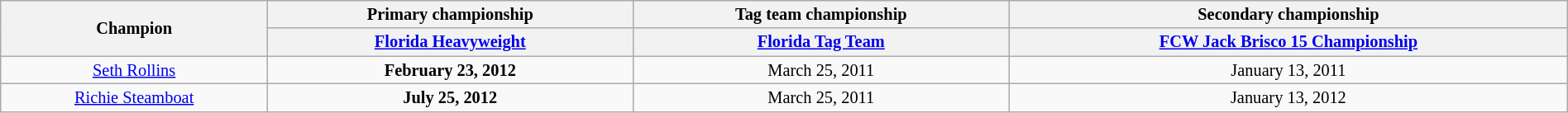<table class="wikitable" style="font-size: 85%; text-align: center;" width="100%">
<tr>
<th rowspan=2>Champion</th>
<th colspan=1>Primary championship</th>
<th colspan=1>Tag team championship</th>
<th>Secondary championship</th>
</tr>
<tr>
<th><a href='#'>Florida Heavyweight</a></th>
<th><a href='#'>Florida Tag Team</a></th>
<th><a href='#'>FCW Jack Brisco 15 Championship</a></th>
</tr>
<tr>
<td><a href='#'>Seth Rollins</a></td>
<td><strong>February 23, 2012</strong></td>
<td>March 25, 2011<br></td>
<td>January 13, 2011</td>
</tr>
<tr>
<td><a href='#'>Richie Steamboat</a></td>
<td><strong>July 25, 2012 </strong></td>
<td>March 25, 2011<br></td>
<td>January 13, 2012</td>
</tr>
</table>
